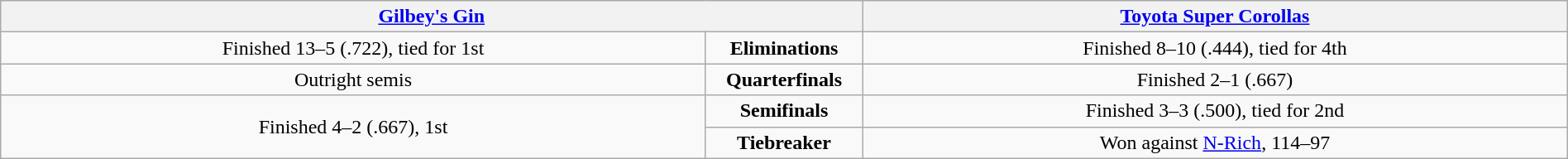<table class=wikitable width=100%>
<tr align=center>
<th colspan=2 width=45%><a href='#'>Gilbey's Gin</a></th>
<th colspan=2 width=45%><a href='#'>Toyota Super Corollas</a></th>
</tr>
<tr align=center>
<td>Finished 13–5 (.722), tied for 1st</td>
<td colspan=2><strong>Eliminations</strong></td>
<td>Finished 8–10 (.444), tied for 4th</td>
</tr>
<tr align=center>
<td>Outright semis</td>
<td colspan=2><strong>Quarterfinals</strong></td>
<td>Finished 2–1 (.667)</td>
</tr>
<tr align=center>
<td rowspan=2 width=45%>Finished 4–2 (.667), 1st</td>
<td colspan=2><strong>Semifinals</strong></td>
<td>Finished 3–3 (.500), tied for 2nd</td>
</tr>
<tr align=center>
<td colspan=2><strong>Tiebreaker</strong></td>
<td>Won against <a href='#'>N-Rich</a>, 114–97</td>
</tr>
</table>
